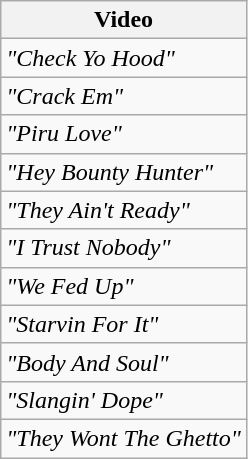<table class="wikitable">
<tr>
<th>Video</th>
</tr>
<tr>
<td><em>"Check Yo Hood"</em></td>
</tr>
<tr>
<td><em>"Crack Em"</em></td>
</tr>
<tr>
<td><em>"Piru Love"</em></td>
</tr>
<tr>
<td><em>"Hey Bounty Hunter"</em></td>
</tr>
<tr>
<td><em>"They Ain't Ready"</em></td>
</tr>
<tr>
<td><em>"I Trust Nobody"</em></td>
</tr>
<tr>
<td><em>"We Fed Up"</em></td>
</tr>
<tr>
<td><em>"Starvin For It"</em></td>
</tr>
<tr>
<td><em>"Body And Soul"</em></td>
</tr>
<tr>
<td><em>"Slangin' Dope"</em></td>
</tr>
<tr>
<td><em>"They Wont The Ghetto"</em></td>
</tr>
</table>
